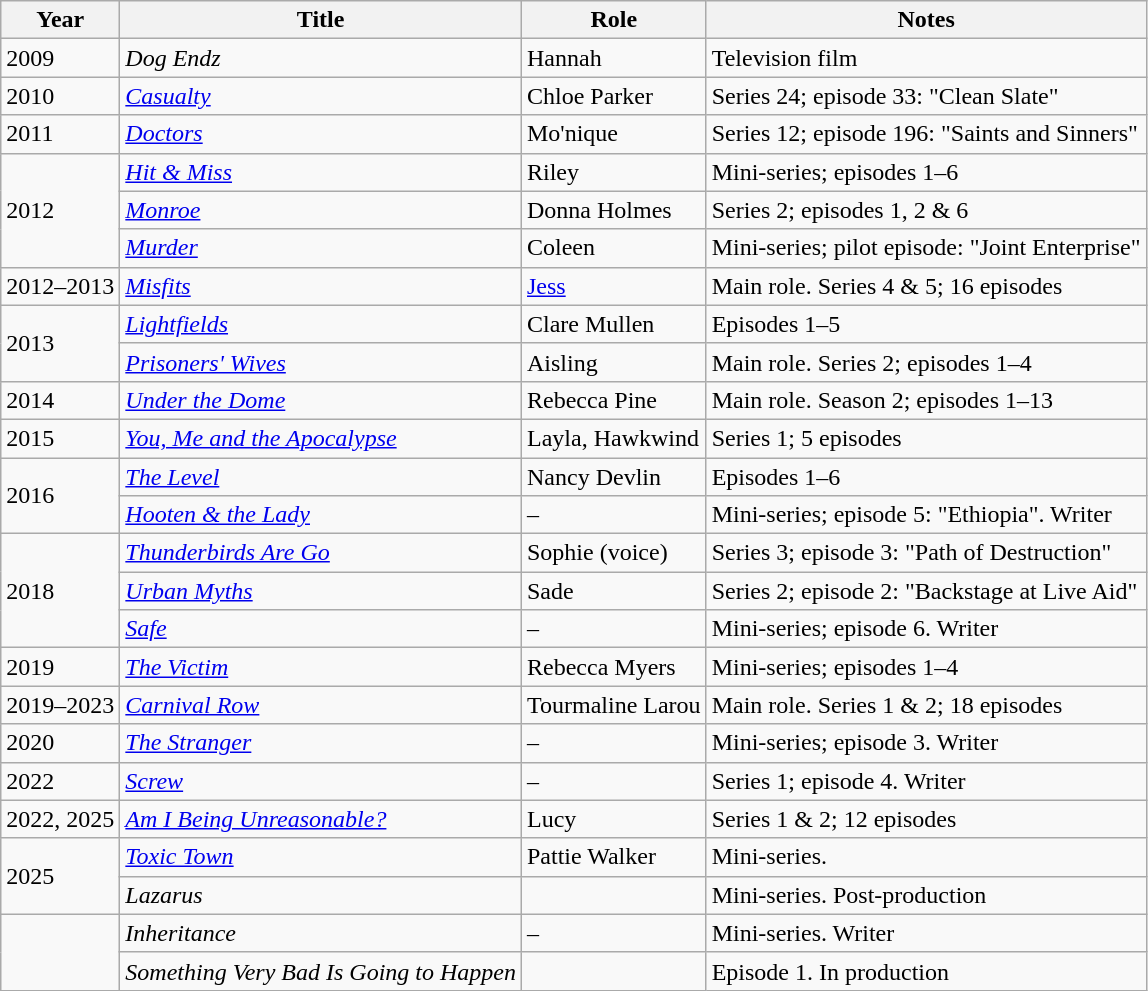<table class="wikitable sortable">
<tr>
<th>Year</th>
<th>Title</th>
<th>Role</th>
<th class="unsortable">Notes</th>
</tr>
<tr>
<td>2009</td>
<td><em>Dog Endz</em></td>
<td>Hannah</td>
<td>Television film</td>
</tr>
<tr>
<td>2010</td>
<td><em><a href='#'>Casualty</a></em></td>
<td>Chloe Parker</td>
<td>Series 24; episode 33: "Clean Slate"</td>
</tr>
<tr>
<td>2011</td>
<td><em><a href='#'>Doctors</a></em></td>
<td>Mo'nique</td>
<td>Series 12; episode 196: "Saints and Sinners"</td>
</tr>
<tr>
<td rowspan="3">2012</td>
<td><em><a href='#'>Hit & Miss</a></em></td>
<td>Riley</td>
<td>Mini-series; episodes 1–6</td>
</tr>
<tr>
<td><em><a href='#'>Monroe</a></em></td>
<td>Donna Holmes</td>
<td>Series 2; episodes 1, 2 & 6</td>
</tr>
<tr>
<td><em><a href='#'>Murder</a></em></td>
<td>Coleen</td>
<td>Mini-series; pilot episode: "Joint Enterprise"</td>
</tr>
<tr>
<td>2012–2013</td>
<td><em><a href='#'>Misfits</a></em></td>
<td><a href='#'>Jess</a></td>
<td>Main role. Series 4 & 5; 16 episodes</td>
</tr>
<tr>
<td rowspan="2">2013</td>
<td><em><a href='#'>Lightfields</a></em></td>
<td>Clare Mullen</td>
<td>Episodes 1–5</td>
</tr>
<tr>
<td><em><a href='#'>Prisoners' Wives</a></em></td>
<td>Aisling</td>
<td>Main role. Series 2; episodes 1–4</td>
</tr>
<tr>
<td>2014</td>
<td><em><a href='#'>Under the Dome</a></em></td>
<td>Rebecca Pine</td>
<td>Main role. Season 2; episodes 1–13</td>
</tr>
<tr>
<td>2015</td>
<td><em><a href='#'>You, Me and the Apocalypse</a></em></td>
<td>Layla, Hawkwind</td>
<td>Series 1; 5 episodes</td>
</tr>
<tr>
<td rowspan="2">2016</td>
<td><em><a href='#'>The Level</a></em></td>
<td>Nancy Devlin</td>
<td>Episodes 1–6</td>
</tr>
<tr>
<td><em><a href='#'>Hooten & the Lady</a></em></td>
<td>–</td>
<td>Mini-series; episode 5: "Ethiopia". Writer</td>
</tr>
<tr>
<td rowspan="3">2018</td>
<td><em><a href='#'>Thunderbirds Are Go</a></em></td>
<td>Sophie (voice)</td>
<td>Series 3; episode 3: "Path of Destruction"</td>
</tr>
<tr>
<td><em><a href='#'>Urban Myths</a></em></td>
<td>Sade</td>
<td>Series 2; episode 2: "Backstage at Live Aid"</td>
</tr>
<tr>
<td><em><a href='#'>Safe</a></em></td>
<td>–</td>
<td>Mini-series; episode 6. Writer</td>
</tr>
<tr>
<td>2019</td>
<td><em><a href='#'>The Victim</a></em></td>
<td>Rebecca Myers</td>
<td>Mini-series; episodes 1–4</td>
</tr>
<tr>
<td>2019–2023</td>
<td><em><a href='#'>Carnival Row</a></em></td>
<td>Tourmaline Larou</td>
<td>Main role. Series 1 & 2; 18 episodes</td>
</tr>
<tr>
<td>2020</td>
<td><em><a href='#'>The Stranger</a></em></td>
<td>–</td>
<td>Mini-series; episode 3. Writer</td>
</tr>
<tr>
<td>2022</td>
<td><em><a href='#'>Screw</a></em></td>
<td>–</td>
<td>Series 1; episode 4. Writer</td>
</tr>
<tr>
<td>2022, 2025</td>
<td><em><a href='#'>Am I Being Unreasonable?</a></em></td>
<td>Lucy</td>
<td>Series 1 & 2; 12 episodes</td>
</tr>
<tr>
<td rowspan=2>2025</td>
<td><em><a href='#'>Toxic Town</a></em></td>
<td>Pattie Walker</td>
<td>Mini-series.</td>
</tr>
<tr>
<td><em>Lazarus</em></td>
<td></td>
<td>Mini-series. Post-production</td>
</tr>
<tr>
<td rowspan="2"></td>
<td><em>Inheritance</em></td>
<td>–</td>
<td>Mini-series. Writer</td>
</tr>
<tr>
<td><em>Something Very Bad Is Going to Happen</em></td>
<td></td>
<td>Episode 1. In production</td>
</tr>
</table>
